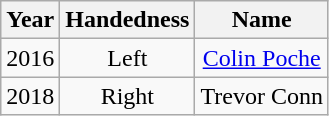<table class="wikitable" style="text-align:center">
<tr>
<th>Year</th>
<th>Handedness</th>
<th>Name</th>
</tr>
<tr>
<td>2016</td>
<td>Left</td>
<td><a href='#'>Colin Poche</a></td>
</tr>
<tr>
<td>2018</td>
<td>Right</td>
<td>Trevor Conn</td>
</tr>
</table>
